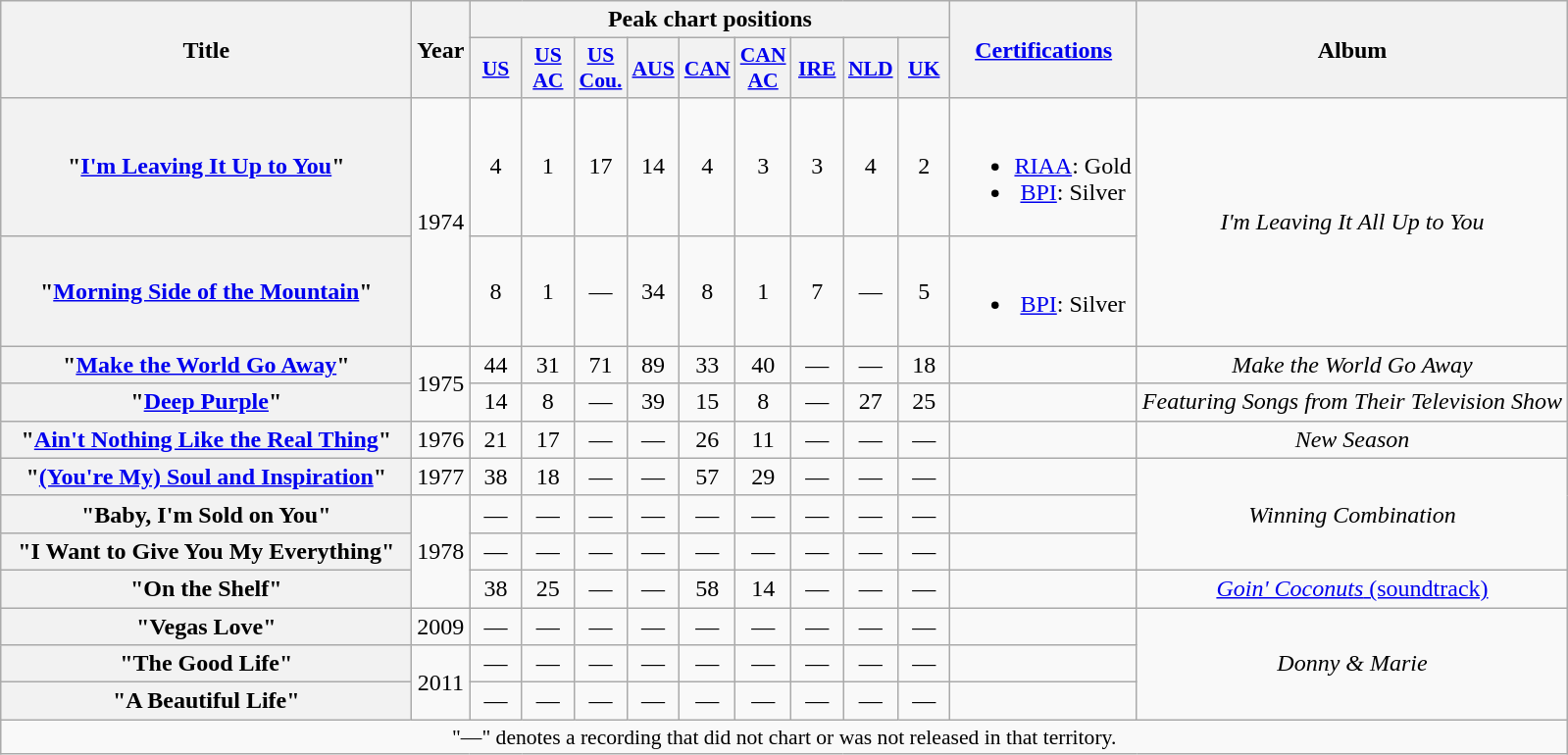<table class="wikitable plainrowheaders" style="text-align:center;" border="1">
<tr>
<th scope="col" rowspan="2" style="width:17em;">Title</th>
<th scope="col" rowspan="2">Year</th>
<th scope="col" colspan="9">Peak chart positions</th>
<th scope="col" rowspan="2"><a href='#'>Certifications</a></th>
<th scope="col" rowspan="2">Album</th>
</tr>
<tr>
<th scope="col" style="width:2em;font-size:90%;"><a href='#'>US</a><br></th>
<th scope="col" style="width:2em;font-size:90%;"><a href='#'>US<br>AC</a><br></th>
<th scope="col" style="width:2em;font-size:90%;"><a href='#'>US<br>Cou.</a><br></th>
<th scope="col" style="width:2em;font-size:90%;"><a href='#'>AUS</a><br></th>
<th scope="col" style="width:2em;font-size:90%;"><a href='#'>CAN</a><br></th>
<th scope="col" style="width:2em;font-size:90%;"><a href='#'>CAN<br>AC</a><br></th>
<th scope="col" style="width:2em;font-size:90%;"><a href='#'>IRE</a><br></th>
<th scope="col" style="width:2em;font-size:90%;"><a href='#'>NLD</a><br></th>
<th scope="col" style="width:2em;font-size:90%;"><a href='#'>UK</a><br></th>
</tr>
<tr>
<th scope="row">"<a href='#'>I'm Leaving It Up to You</a>"</th>
<td rowspan="2">1974</td>
<td>4</td>
<td>1</td>
<td>17</td>
<td>14</td>
<td>4</td>
<td>3</td>
<td>3</td>
<td>4</td>
<td>2</td>
<td><br><ul><li><a href='#'>RIAA</a>: Gold</li><li><a href='#'>BPI</a>: Silver</li></ul></td>
<td rowspan="2"><em>I'm Leaving It All Up to You</em></td>
</tr>
<tr>
<th scope="row">"<a href='#'>Morning Side of the Mountain</a>"</th>
<td>8</td>
<td>1</td>
<td>—</td>
<td>34</td>
<td>8</td>
<td>1</td>
<td>7</td>
<td>—</td>
<td>5</td>
<td><br><ul><li><a href='#'>BPI</a>: Silver</li></ul></td>
</tr>
<tr>
<th scope="row">"<a href='#'>Make the World Go Away</a>"</th>
<td rowspan="2">1975</td>
<td>44</td>
<td>31</td>
<td>71</td>
<td>89</td>
<td>33</td>
<td>40</td>
<td>—</td>
<td>—</td>
<td>18</td>
<td></td>
<td><em>Make the World Go Away</em></td>
</tr>
<tr>
<th scope="row">"<a href='#'>Deep Purple</a>"</th>
<td>14</td>
<td>8</td>
<td>—</td>
<td>39</td>
<td>15</td>
<td>8</td>
<td>—</td>
<td>27</td>
<td>25</td>
<td></td>
<td><em>Featuring Songs from Their Television Show</em></td>
</tr>
<tr>
<th scope="row">"<a href='#'>Ain't Nothing Like the Real Thing</a>"</th>
<td>1976</td>
<td>21</td>
<td>17</td>
<td>—</td>
<td>—</td>
<td>26</td>
<td>11</td>
<td>—</td>
<td>—</td>
<td>—</td>
<td></td>
<td><em>New Season</em></td>
</tr>
<tr>
<th scope="row">"<a href='#'>(You're My) Soul and Inspiration</a>"</th>
<td>1977</td>
<td>38</td>
<td>18</td>
<td>—</td>
<td>—</td>
<td>57</td>
<td>29</td>
<td>—</td>
<td>—</td>
<td>—</td>
<td></td>
<td rowspan="3"><em>Winning Combination</em></td>
</tr>
<tr>
<th scope="row">"Baby, I'm Sold on You"</th>
<td rowspan="3">1978</td>
<td>—</td>
<td>—</td>
<td>—</td>
<td>—</td>
<td>—</td>
<td>—</td>
<td>—</td>
<td>—</td>
<td>—</td>
<td></td>
</tr>
<tr>
<th scope="row">"I Want to Give You My Everything"</th>
<td>—</td>
<td>—</td>
<td>—</td>
<td>—</td>
<td>—</td>
<td>—</td>
<td>—</td>
<td>—</td>
<td>—</td>
<td></td>
</tr>
<tr>
<th scope="row">"On the Shelf"</th>
<td>38</td>
<td>25</td>
<td>—</td>
<td>—</td>
<td>58</td>
<td>14</td>
<td>—</td>
<td>—</td>
<td>—</td>
<td></td>
<td><a href='#'><em>Goin' Coconuts</em> (soundtrack)</a></td>
</tr>
<tr>
<th scope="row">"Vegas Love"</th>
<td>2009</td>
<td>—</td>
<td>—</td>
<td>—</td>
<td>—</td>
<td>—</td>
<td>—</td>
<td>—</td>
<td>—</td>
<td>—</td>
<td></td>
<td rowspan="3"><em>Donny & Marie</em></td>
</tr>
<tr>
<th scope="row">"The Good Life"</th>
<td rowspan="2">2011</td>
<td>—</td>
<td>—</td>
<td>—</td>
<td>—</td>
<td>—</td>
<td>—</td>
<td>—</td>
<td>—</td>
<td>—</td>
<td></td>
</tr>
<tr>
<th scope="row">"A Beautiful Life"</th>
<td>—</td>
<td>—</td>
<td>—</td>
<td>—</td>
<td>—</td>
<td>—</td>
<td>—</td>
<td>—</td>
<td>—</td>
<td></td>
</tr>
<tr>
<td colspan="13" style="font-size:90%">"—" denotes a recording that did not chart or was not released in that territory.</td>
</tr>
</table>
